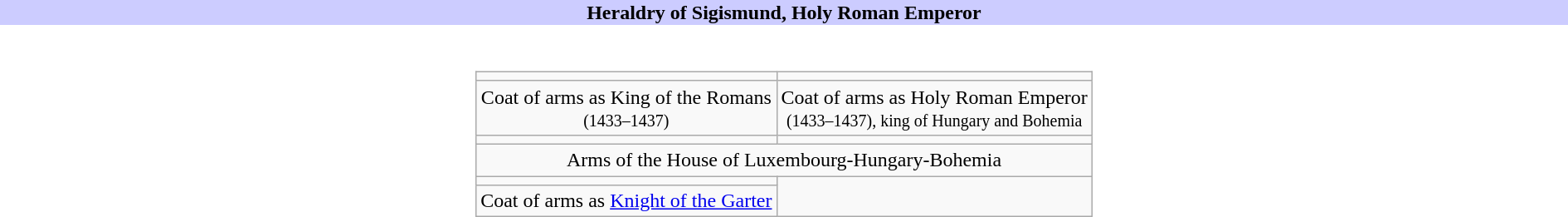<table class="toccolours" width="100%" align="center">
<tr>
<th style="background:#ccccff;">Heraldry of Sigismund, Holy Roman Emperor</th>
</tr>
<tr>
<td><br><table class="wikitable" style="margin:1em auto; text-align:center;">
<tr>
<td></td>
<td></td>
</tr>
<tr>
<td>Coat of arms as King of the Romans<br><small>(1433–1437)</small></td>
<td>Coat of arms as Holy Roman Emperor<br><small>(1433–1437), king of Hungary and Bohemia</small></td>
</tr>
<tr>
<td></td>
<td></td>
</tr>
<tr>
<td colspan="2">Arms of the House of Luxembourg-Hungary-Bohemia<br></td>
</tr>
<tr>
<td></td>
</tr>
<tr>
<td>Coat of arms as <a href='#'>Knight of the Garter</a></td>
</tr>
</table>
</td>
</tr>
</table>
